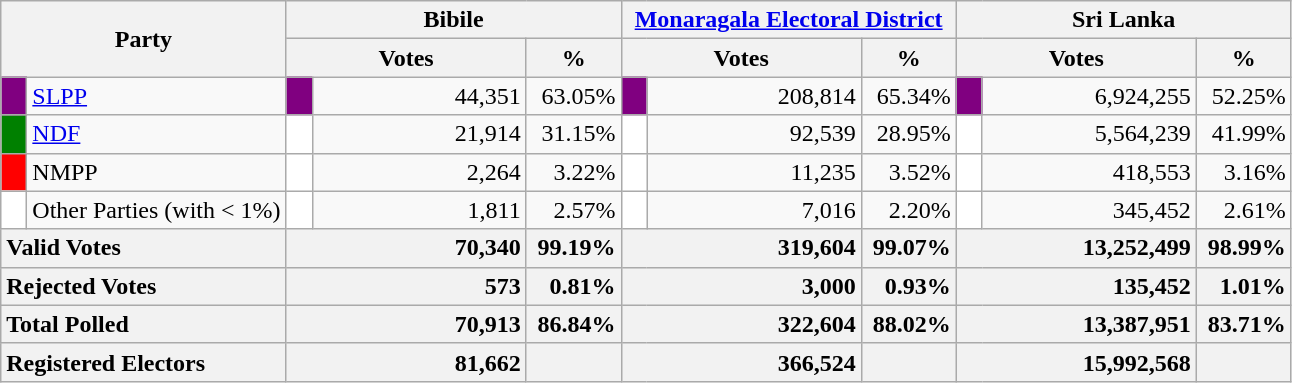<table class="wikitable">
<tr>
<th colspan="2" width="144px"rowspan="2">Party</th>
<th colspan="3" width="216px">Bibile</th>
<th colspan="3" width="216px"><a href='#'>Monaragala Electoral District</a></th>
<th colspan="3" width="216px">Sri Lanka</th>
</tr>
<tr>
<th colspan="2" width="144px">Votes</th>
<th>%</th>
<th colspan="2" width="144px">Votes</th>
<th>%</th>
<th colspan="2" width="144px">Votes</th>
<th>%</th>
</tr>
<tr>
<td style="background-color:purple;" width="10px"></td>
<td style="text-align:left;"><a href='#'>SLPP</a></td>
<td style="background-color:purple;" width="10px"></td>
<td style="text-align:right;">44,351</td>
<td style="text-align:right;">63.05%</td>
<td style="background-color:purple;" width="10px"></td>
<td style="text-align:right;">208,814</td>
<td style="text-align:right;">65.34%</td>
<td style="background-color:purple;" width="10px"></td>
<td style="text-align:right;">6,924,255</td>
<td style="text-align:right;">52.25%</td>
</tr>
<tr>
<td style="background-color:green;" width="10px"></td>
<td style="text-align:left;"><a href='#'>NDF</a></td>
<td style="background-color:white;" width="10px"></td>
<td style="text-align:right;">21,914</td>
<td style="text-align:right;">31.15%</td>
<td style="background-color:white;" width="10px"></td>
<td style="text-align:right;">92,539</td>
<td style="text-align:right;">28.95%</td>
<td style="background-color:white;" width="10px"></td>
<td style="text-align:right;">5,564,239</td>
<td style="text-align:right;">41.99%</td>
</tr>
<tr>
<td style="background-color:red;" width="10px"></td>
<td style="text-align:left;">NMPP</td>
<td style="background-color:white;" width="10px"></td>
<td style="text-align:right;">2,264</td>
<td style="text-align:right;">3.22%</td>
<td style="background-color:white;" width="10px"></td>
<td style="text-align:right;">11,235</td>
<td style="text-align:right;">3.52%</td>
<td style="background-color:white;" width="10px"></td>
<td style="text-align:right;">418,553</td>
<td style="text-align:right;">3.16%</td>
</tr>
<tr>
<td style="background-color:white;" width="10px"></td>
<td style="text-align:left;">Other Parties (with < 1%)</td>
<td style="background-color:white;" width="10px"></td>
<td style="text-align:right;">1,811</td>
<td style="text-align:right;">2.57%</td>
<td style="background-color:white;" width="10px"></td>
<td style="text-align:right;">7,016</td>
<td style="text-align:right;">2.20%</td>
<td style="background-color:white;" width="10px"></td>
<td style="text-align:right;">345,452</td>
<td style="text-align:right;">2.61%</td>
</tr>
<tr>
<th colspan="2" width="144px"style="text-align:left;">Valid Votes</th>
<th style="text-align:right;"colspan="2" width="144px">70,340</th>
<th style="text-align:right;">99.19%</th>
<th style="text-align:right;"colspan="2" width="144px">319,604</th>
<th style="text-align:right;">99.07%</th>
<th style="text-align:right;"colspan="2" width="144px">13,252,499</th>
<th style="text-align:right;">98.99%</th>
</tr>
<tr>
<th colspan="2" width="144px"style="text-align:left;">Rejected Votes</th>
<th style="text-align:right;"colspan="2" width="144px">573</th>
<th style="text-align:right;">0.81%</th>
<th style="text-align:right;"colspan="2" width="144px">3,000</th>
<th style="text-align:right;">0.93%</th>
<th style="text-align:right;"colspan="2" width="144px">135,452</th>
<th style="text-align:right;">1.01%</th>
</tr>
<tr>
<th colspan="2" width="144px"style="text-align:left;">Total Polled</th>
<th style="text-align:right;"colspan="2" width="144px">70,913</th>
<th style="text-align:right;">86.84%</th>
<th style="text-align:right;"colspan="2" width="144px">322,604</th>
<th style="text-align:right;">88.02%</th>
<th style="text-align:right;"colspan="2" width="144px">13,387,951</th>
<th style="text-align:right;">83.71%</th>
</tr>
<tr>
<th colspan="2" width="144px"style="text-align:left;">Registered Electors</th>
<th style="text-align:right;"colspan="2" width="144px">81,662</th>
<th></th>
<th style="text-align:right;"colspan="2" width="144px">366,524</th>
<th></th>
<th style="text-align:right;"colspan="2" width="144px">15,992,568</th>
<th></th>
</tr>
</table>
